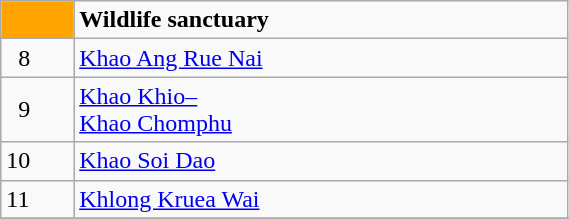<table class="wikitable" style="width:30%; display:inline-table;">
<tr>
<td style="width:3%; background:#FFA400;"> </td>
<td style="width:27%;"><strong>Wildlife sanctuary</strong></td>
</tr>
<tr>
<td>  8</td>
<td><a href='#'>Khao Ang Rue Nai</a></td>
</tr>
<tr>
<td>  9</td>
<td><a href='#'>Khao Khio–<br>Khao Chomphu</a></td>
</tr>
<tr>
<td>10</td>
<td><a href='#'>Khao Soi Dao</a></td>
</tr>
<tr>
<td>11</td>
<td><a href='#'>Khlong Kruea Wai</a></td>
</tr>
<tr>
</tr>
</table>
